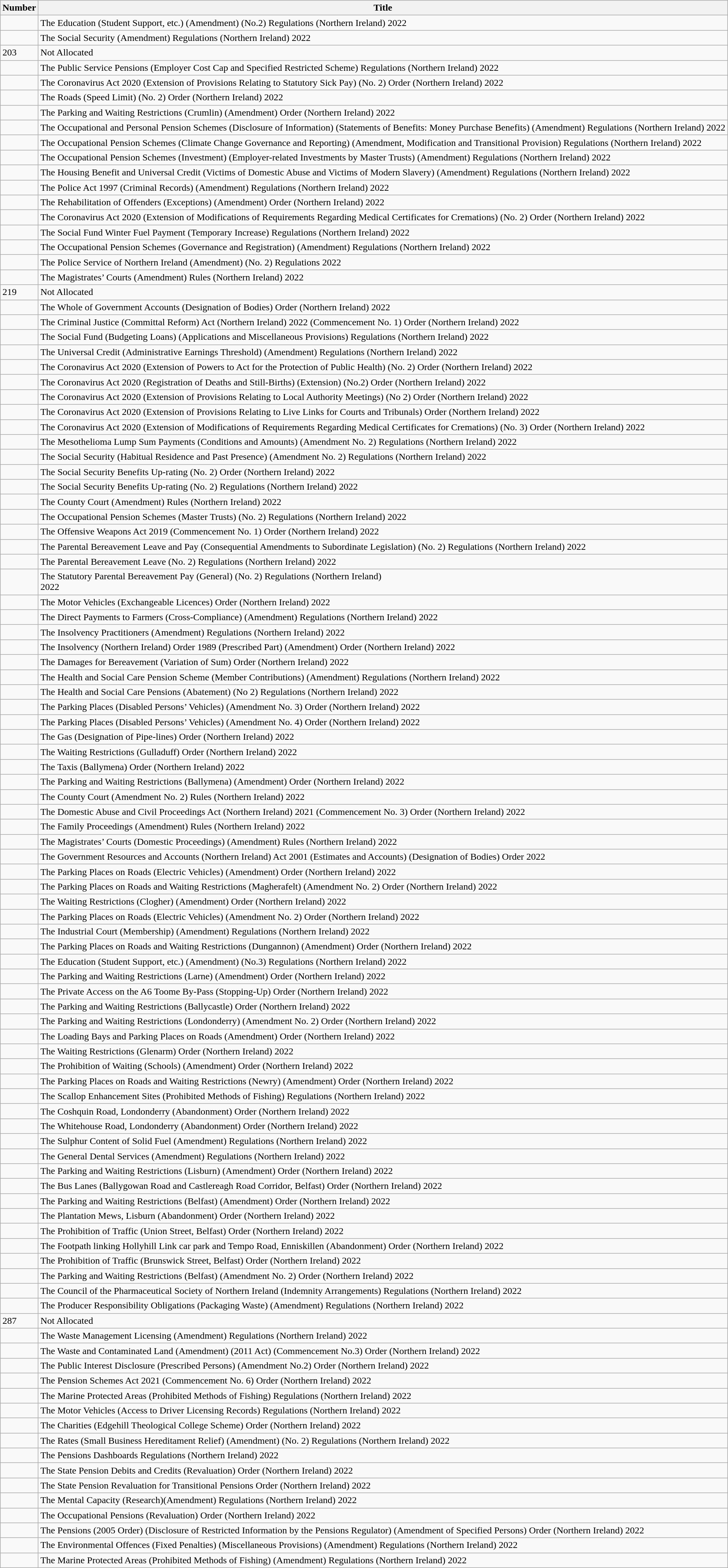<table class="wikitable collapsible">
<tr>
<th>Number</th>
<th>Title</th>
</tr>
<tr>
<td></td>
<td>The Education (Student Support, etc.) (Amendment) (No.2) Regulations (Northern Ireland) 2022</td>
</tr>
<tr>
<td></td>
<td>The Social Security (Amendment) Regulations (Northern Ireland) 2022</td>
</tr>
<tr>
<td>203</td>
<td>Not Allocated</td>
</tr>
<tr>
<td></td>
<td>The Public Service Pensions (Employer Cost Cap and Specified Restricted Scheme) Regulations (Northern Ireland) 2022</td>
</tr>
<tr>
<td></td>
<td>The Coronavirus Act 2020 (Extension of Provisions Relating to Statutory Sick Pay) (No. 2) Order (Northern Ireland) 2022</td>
</tr>
<tr>
<td></td>
<td>The Roads (Speed Limit) (No. 2) Order (Northern Ireland) 2022</td>
</tr>
<tr>
<td></td>
<td>The Parking and Waiting Restrictions (Crumlin) (Amendment) Order (Northern Ireland) 2022</td>
</tr>
<tr>
<td></td>
<td>The Occupational and Personal Pension Schemes (Disclosure of Information) (Statements of Benefits: Money Purchase Benefits) (Amendment) Regulations (Northern Ireland) 2022</td>
</tr>
<tr>
<td></td>
<td>The Occupational Pension Schemes (Climate Change Governance and Reporting) (Amendment, Modification and Transitional Provision) Regulations (Northern Ireland) 2022</td>
</tr>
<tr>
<td></td>
<td>The Occupational Pension Schemes (Investment) (Employer-related Investments by Master Trusts) (Amendment) Regulations (Northern Ireland) 2022</td>
</tr>
<tr>
<td></td>
<td>The Housing Benefit and Universal Credit (Victims of Domestic Abuse and Victims of Modern Slavery) (Amendment) Regulations (Northern Ireland) 2022</td>
</tr>
<tr>
<td></td>
<td>The Police Act 1997 (Criminal Records) (Amendment) Regulations (Northern Ireland) 2022</td>
</tr>
<tr>
<td></td>
<td>The Rehabilitation of Offenders (Exceptions) (Amendment) Order (Northern Ireland) 2022</td>
</tr>
<tr>
<td></td>
<td>The Coronavirus Act 2020 (Extension of Modifications of Requirements Regarding Medical Certificates for Cremations) (No. 2) Order (Northern Ireland) 2022</td>
</tr>
<tr>
<td></td>
<td>The Social Fund Winter Fuel Payment (Temporary Increase) Regulations (Northern Ireland) 2022</td>
</tr>
<tr>
<td></td>
<td>The Occupational Pension Schemes (Governance and Registration) (Amendment) Regulations (Northern Ireland) 2022</td>
</tr>
<tr>
<td></td>
<td>The Police Service of Northern Ireland (Amendment) (No. 2) Regulations 2022</td>
</tr>
<tr>
<td></td>
<td>The Magistrates’ Courts (Amendment) Rules (Northern Ireland) 2022</td>
</tr>
<tr>
<td>219</td>
<td>Not Allocated</td>
</tr>
<tr>
<td></td>
<td>The Whole of Government Accounts (Designation of Bodies) Order (Northern Ireland) 2022</td>
</tr>
<tr>
<td></td>
<td>The Criminal Justice (Committal Reform) Act (Northern Ireland) 2022 (Commencement No. 1) Order (Northern Ireland) 2022</td>
</tr>
<tr>
<td></td>
<td>The Social Fund (Budgeting Loans) (Applications and Miscellaneous Provisions) Regulations (Northern Ireland) 2022</td>
</tr>
<tr>
<td></td>
<td>The Universal Credit (Administrative Earnings Threshold) (Amendment) Regulations (Northern Ireland) 2022</td>
</tr>
<tr>
<td></td>
<td>The Coronavirus Act 2020 (Extension of Powers to Act for the Protection of Public Health) (No. 2) Order (Northern Ireland) 2022</td>
</tr>
<tr>
<td></td>
<td>The Coronavirus Act 2020 (Registration of Deaths and Still-Births) (Extension) (No.2) Order (Northern Ireland) 2022</td>
</tr>
<tr>
<td></td>
<td>The Coronavirus Act 2020 (Extension of Provisions Relating to Local Authority Meetings) (No 2) Order (Northern Ireland) 2022</td>
</tr>
<tr>
<td></td>
<td>The Coronavirus Act 2020 (Extension of Provisions Relating to Live Links for Courts and Tribunals) Order (Northern Ireland) 2022</td>
</tr>
<tr>
<td></td>
<td>The Coronavirus Act 2020 (Extension of Modifications of Requirements Regarding Medical Certificates for Cremations) (No. 3) Order (Northern Ireland) 2022</td>
</tr>
<tr>
<td></td>
<td>The Mesothelioma Lump Sum Payments (Conditions and Amounts) (Amendment No. 2) Regulations (Northern Ireland) 2022</td>
</tr>
<tr>
<td></td>
<td>The Social Security (Habitual Residence and Past Presence) (Amendment No. 2) Regulations (Northern Ireland) 2022</td>
</tr>
<tr>
<td></td>
<td>The Social Security Benefits Up-rating (No. 2) Order (Northern Ireland) 2022</td>
</tr>
<tr>
<td></td>
<td>The Social Security Benefits Up-rating (No. 2) Regulations (Northern Ireland) 2022</td>
</tr>
<tr>
<td></td>
<td>The County Court (Amendment) Rules (Northern Ireland) 2022</td>
</tr>
<tr>
<td></td>
<td>The Occupational Pension Schemes (Master Trusts) (No. 2) Regulations (Northern Ireland) 2022</td>
</tr>
<tr>
<td></td>
<td>The Offensive Weapons Act 2019 (Commencement No. 1) Order (Northern Ireland) 2022</td>
</tr>
<tr>
<td></td>
<td>The Parental Bereavement Leave and Pay (Consequential Amendments to Subordinate Legislation) (No. 2) Regulations (Northern Ireland) 2022</td>
</tr>
<tr>
<td></td>
<td>The Parental Bereavement Leave (No. 2) Regulations (Northern Ireland) 2022</td>
</tr>
<tr>
<td></td>
<td>The Statutory Parental Bereavement Pay (General) (No. 2) Regulations (Northern Ireland)<br>2022</td>
</tr>
<tr>
<td></td>
<td>The Motor Vehicles (Exchangeable Licences) Order (Northern Ireland) 2022</td>
</tr>
<tr>
<td></td>
<td>The Direct Payments to Farmers (Cross-Compliance) (Amendment) Regulations (Northern Ireland) 2022</td>
</tr>
<tr>
<td></td>
<td>The Insolvency Practitioners (Amendment) Regulations (Northern Ireland) 2022</td>
</tr>
<tr>
<td></td>
<td>The Insolvency (Northern Ireland) Order 1989 (Prescribed Part) (Amendment) Order (Northern Ireland) 2022</td>
</tr>
<tr>
<td></td>
<td>The Damages for Bereavement (Variation of Sum) Order (Northern Ireland) 2022</td>
</tr>
<tr>
<td></td>
<td>The Health and Social Care Pension Scheme (Member Contributions) (Amendment) Regulations (Northern Ireland) 2022</td>
</tr>
<tr>
<td></td>
<td>The Health and Social Care Pensions (Abatement) (No 2) Regulations (Northern Ireland) 2022</td>
</tr>
<tr>
<td></td>
<td>The Parking Places (Disabled Persons’ Vehicles) (Amendment No. 3) Order (Northern Ireland) 2022</td>
</tr>
<tr>
<td></td>
<td>The Parking Places (Disabled Persons’ Vehicles) (Amendment No. 4) Order (Northern Ireland) 2022</td>
</tr>
<tr>
<td></td>
<td>The Gas (Designation of Pipe-lines) Order (Northern Ireland) 2022</td>
</tr>
<tr>
<td></td>
<td>The Waiting Restrictions (Gulladuff) Order (Northern Ireland) 2022</td>
</tr>
<tr>
<td></td>
<td>The Taxis (Ballymena) Order (Northern Ireland) 2022</td>
</tr>
<tr>
<td></td>
<td>The Parking and Waiting Restrictions (Ballymena) (Amendment) Order (Northern Ireland) 2022</td>
</tr>
<tr>
<td></td>
<td>The County Court (Amendment No. 2) Rules (Northern Ireland) 2022</td>
</tr>
<tr>
<td></td>
<td>The Domestic Abuse and Civil Proceedings Act (Northern Ireland) 2021 (Commencement No. 3) Order (Northern Ireland) 2022</td>
</tr>
<tr>
<td></td>
<td>The Family Proceedings (Amendment) Rules (Northern Ireland) 2022</td>
</tr>
<tr>
<td></td>
<td>The Magistrates’ Courts (Domestic Proceedings) (Amendment) Rules (Northern Ireland) 2022</td>
</tr>
<tr>
<td></td>
<td>The Government Resources and Accounts (Northern Ireland) Act 2001 (Estimates and Accounts) (Designation of Bodies) Order 2022</td>
</tr>
<tr>
<td></td>
<td>The Parking Places on Roads (Electric Vehicles) (Amendment) Order (Northern Ireland) 2022</td>
</tr>
<tr>
<td></td>
<td>The Parking Places on Roads and Waiting Restrictions (Magherafelt) (Amendment No. 2) Order (Northern Ireland) 2022</td>
</tr>
<tr>
<td></td>
<td>The Waiting Restrictions (Clogher) (Amendment) Order (Northern Ireland) 2022</td>
</tr>
<tr>
<td></td>
<td>The Parking Places on Roads (Electric Vehicles) (Amendment No. 2) Order (Northern Ireland) 2022</td>
</tr>
<tr>
<td></td>
<td>The Industrial Court (Membership) (Amendment) Regulations (Northern Ireland) 2022</td>
</tr>
<tr>
<td></td>
<td>The Parking Places on Roads and Waiting Restrictions (Dungannon) (Amendment) Order (Northern Ireland) 2022</td>
</tr>
<tr>
<td></td>
<td>The Education (Student Support, etc.) (Amendment) (No.3) Regulations (Northern Ireland) 2022</td>
</tr>
<tr>
<td></td>
<td>The Parking and Waiting Restrictions (Larne) (Amendment) Order (Northern Ireland) 2022</td>
</tr>
<tr>
<td></td>
<td>The Private Access on the A6 Toome By-Pass (Stopping-Up) Order (Northern Ireland) 2022</td>
</tr>
<tr>
<td></td>
<td>The Parking and Waiting Restrictions (Ballycastle) Order (Northern Ireland) 2022</td>
</tr>
<tr>
<td></td>
<td>The Parking and Waiting Restrictions (Londonderry) (Amendment No. 2) Order (Northern Ireland) 2022</td>
</tr>
<tr>
<td></td>
<td>The Loading Bays and Parking Places on Roads (Amendment) Order (Northern Ireland) 2022</td>
</tr>
<tr>
<td></td>
<td>The Waiting Restrictions (Glenarm) Order (Northern Ireland) 2022</td>
</tr>
<tr>
<td></td>
<td>The Prohibition of Waiting (Schools) (Amendment) Order (Northern Ireland) 2022</td>
</tr>
<tr>
<td></td>
<td>The Parking Places on Roads and Waiting Restrictions (Newry) (Amendment) Order (Northern Ireland) 2022</td>
</tr>
<tr>
<td></td>
<td>The Scallop Enhancement Sites (Prohibited Methods of Fishing) Regulations (Northern Ireland) 2022</td>
</tr>
<tr>
<td></td>
<td>The Coshquin Road, Londonderry (Abandonment) Order (Northern Ireland) 2022</td>
</tr>
<tr>
<td></td>
<td>The Whitehouse Road, Londonderry (Abandonment) Order (Northern Ireland) 2022</td>
</tr>
<tr>
<td></td>
<td>The Sulphur Content of Solid Fuel (Amendment) Regulations (Northern Ireland) 2022</td>
</tr>
<tr>
<td></td>
<td>The General Dental Services (Amendment) Regulations (Northern Ireland) 2022</td>
</tr>
<tr>
<td></td>
<td>The Parking and Waiting Restrictions (Lisburn) (Amendment) Order (Northern Ireland) 2022</td>
</tr>
<tr>
<td></td>
<td>The Bus Lanes (Ballygowan Road and Castlereagh Road Corridor, Belfast) Order (Northern Ireland) 2022</td>
</tr>
<tr>
<td></td>
<td>The Parking and Waiting Restrictions (Belfast) (Amendment) Order (Northern Ireland) 2022</td>
</tr>
<tr>
<td></td>
<td>The Plantation Mews, Lisburn (Abandonment) Order (Northern Ireland) 2022</td>
</tr>
<tr>
<td></td>
<td>The Prohibition of Traffic (Union Street, Belfast) Order (Northern Ireland) 2022</td>
</tr>
<tr>
<td></td>
<td>The Footpath linking Hollyhill Link car park and Tempo Road, Enniskillen (Abandonment) Order (Northern Ireland) 2022</td>
</tr>
<tr>
<td></td>
<td>The Prohibition of Traffic (Brunswick Street, Belfast) Order (Northern Ireland) 2022</td>
</tr>
<tr>
<td></td>
<td>The Parking and Waiting Restrictions (Belfast) (Amendment No. 2) Order (Northern Ireland) 2022</td>
</tr>
<tr>
<td></td>
<td>The Council of the Pharmaceutical Society of Northern Ireland (Indemnity Arrangements) Regulations (Northern Ireland) 2022</td>
</tr>
<tr>
<td></td>
<td>The Producer Responsibility Obligations (Packaging Waste) (Amendment) Regulations (Northern Ireland) 2022</td>
</tr>
<tr>
<td>287</td>
<td>Not Allocated</td>
</tr>
<tr>
<td></td>
<td>The Waste Management Licensing (Amendment) Regulations (Northern Ireland) 2022</td>
</tr>
<tr>
<td></td>
<td>The Waste and Contaminated Land (Amendment) (2011 Act) (Commencement No.3) Order (Northern Ireland) 2022</td>
</tr>
<tr>
<td></td>
<td>The Public Interest Disclosure (Prescribed Persons) (Amendment No.2) Order (Northern Ireland) 2022</td>
</tr>
<tr>
<td></td>
<td>The Pension Schemes Act 2021 (Commencement No. 6) Order (Northern Ireland) 2022</td>
</tr>
<tr>
<td></td>
<td>The Marine Protected Areas (Prohibited Methods of Fishing) Regulations (Northern Ireland) 2022</td>
</tr>
<tr>
<td></td>
<td>The Motor Vehicles (Access to Driver Licensing Records) Regulations (Northern Ireland) 2022</td>
</tr>
<tr>
<td></td>
<td>The Charities (Edgehill Theological College Scheme) Order (Northern Ireland) 2022</td>
</tr>
<tr>
<td></td>
<td>The Rates (Small Business Hereditament Relief) (Amendment) (No. 2) Regulations (Northern Ireland) 2022</td>
</tr>
<tr>
<td></td>
<td>The Pensions Dashboards Regulations (Northern Ireland) 2022</td>
</tr>
<tr>
<td></td>
<td>The State Pension Debits and Credits (Revaluation) Order (Northern Ireland) 2022</td>
</tr>
<tr>
<td></td>
<td>The State Pension Revaluation for Transitional Pensions Order (Northern Ireland) 2022</td>
</tr>
<tr>
<td></td>
<td>The Mental Capacity (Research)(Amendment) Regulations (Northern Ireland) 2022</td>
</tr>
<tr>
<td></td>
<td>The Occupational Pensions (Revaluation) Order (Northern Ireland) 2022</td>
</tr>
<tr>
<td></td>
<td>The Pensions (2005 Order) (Disclosure of Restricted Information by the Pensions Regulator) (Amendment of Specified Persons) Order (Northern Ireland) 2022</td>
</tr>
<tr>
<td></td>
<td>The Environmental Offences (Fixed Penalties) (Miscellaneous Provisions) (Amendment) Regulations (Northern Ireland) 2022</td>
</tr>
<tr>
<td></td>
<td>The Marine Protected Areas (Prohibited Methods of Fishing) (Amendment) Regulations (Northern Ireland) 2022</td>
</tr>
</table>
